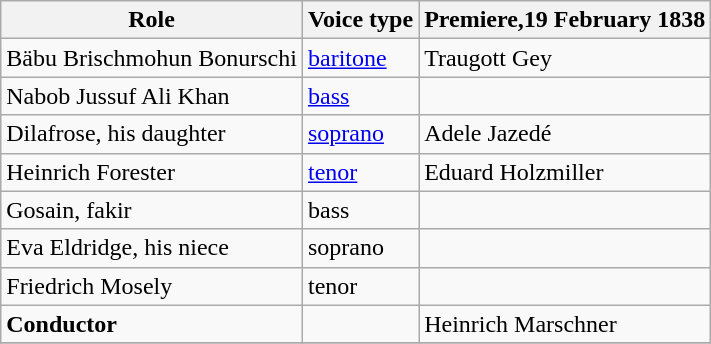<table class="wikitable" border="1">
<tr>
<th bgcolor=ececec>Role</th>
<th bgcolor=ececec>Voice type</th>
<th bgcolor=ececec>Premiere,19 February 1838</th>
</tr>
<tr>
<td>Bäbu Brischmohun Bonurschi</td>
<td><a href='#'>baritone</a></td>
<td>Traugott Gey</td>
</tr>
<tr>
<td>Nabob Jussuf Ali Khan</td>
<td><a href='#'>bass</a></td>
<td></td>
</tr>
<tr>
<td>Dilafrose, his daughter</td>
<td><a href='#'>soprano</a></td>
<td>Adele Jazedé</td>
</tr>
<tr>
<td>Heinrich Forester</td>
<td><a href='#'>tenor</a></td>
<td>Eduard Holzmiller</td>
</tr>
<tr>
<td>Gosain, fakir</td>
<td>bass</td>
<td></td>
</tr>
<tr>
<td>Eva Eldridge, his niece</td>
<td>soprano</td>
<td></td>
</tr>
<tr>
<td>Friedrich Mosely</td>
<td>tenor</td>
<td></td>
</tr>
<tr>
<td><strong>Conductor</strong></td>
<td></td>
<td>Heinrich Marschner</td>
</tr>
<tr>
</tr>
</table>
